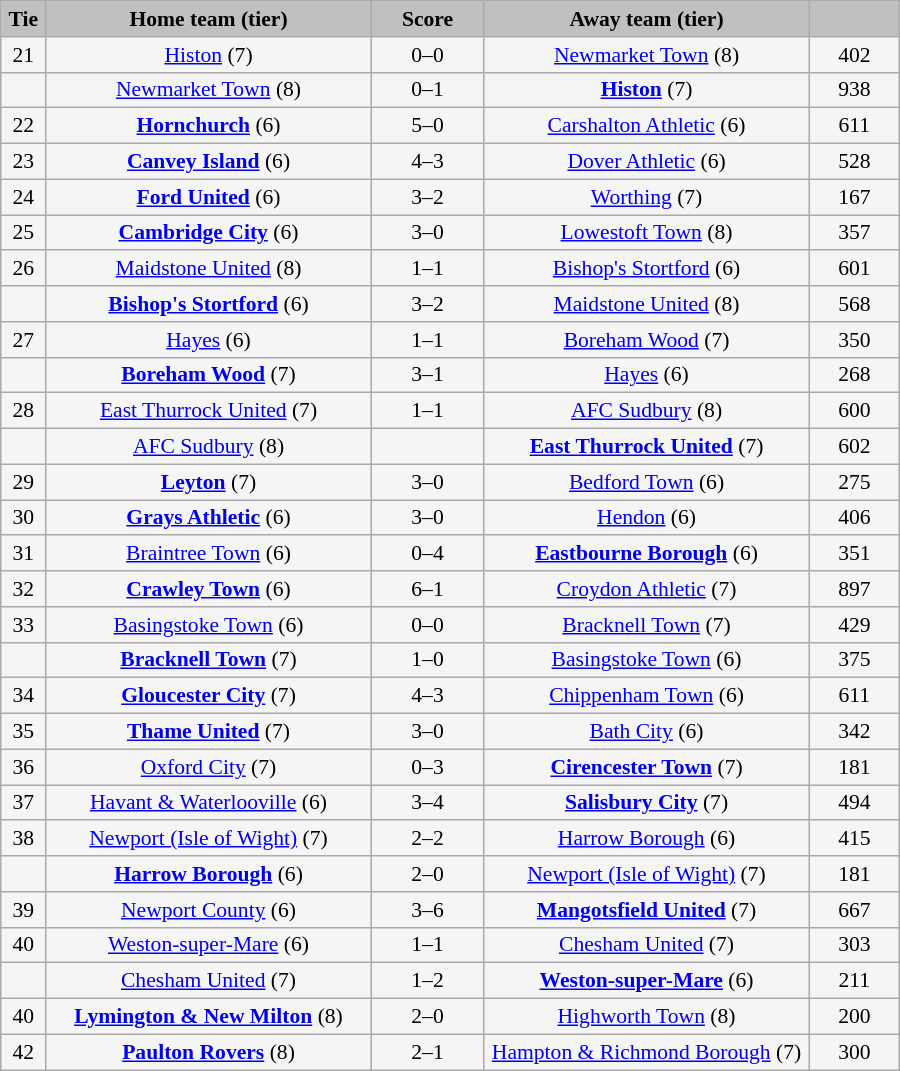<table class="wikitable" style="width: 600px; background:WhiteSmoke; text-align:center; font-size:90%">
<tr>
<td scope="col" style="width:  5.00%; background:silver;"><strong>Tie</strong></td>
<td scope="col" style="width: 36.25%; background:silver;"><strong>Home team (tier)</strong></td>
<td scope="col" style="width: 12.50%; background:silver;"><strong>Score</strong></td>
<td scope="col" style="width: 36.25%; background:silver;"><strong>Away team (tier)</strong></td>
<td scope="col" style="width: 10.00%; background:silver;"><strong></strong></td>
</tr>
<tr>
<td>21</td>
<td><a href='#'>Histon</a> (7)</td>
<td>0–0</td>
<td><a href='#'>Newmarket Town</a> (8)</td>
<td>402</td>
</tr>
<tr>
<td><em></em></td>
<td><a href='#'>Newmarket Town</a> (8)</td>
<td>0–1</td>
<td><strong><a href='#'>Histon</a></strong> (7)</td>
<td>938</td>
</tr>
<tr>
<td>22</td>
<td><strong><a href='#'>Hornchurch</a></strong> (6)</td>
<td>5–0</td>
<td><a href='#'>Carshalton Athletic</a> (6)</td>
<td>611</td>
</tr>
<tr>
<td>23</td>
<td><strong><a href='#'>Canvey Island</a></strong> (6)</td>
<td>4–3</td>
<td><a href='#'>Dover Athletic</a> (6)</td>
<td>528</td>
</tr>
<tr>
<td>24</td>
<td><strong><a href='#'>Ford United</a></strong> (6)</td>
<td>3–2</td>
<td><a href='#'>Worthing</a> (7)</td>
<td>167</td>
</tr>
<tr>
<td>25</td>
<td><strong><a href='#'>Cambridge City</a></strong> (6)</td>
<td>3–0</td>
<td><a href='#'>Lowestoft Town</a> (8)</td>
<td>357</td>
</tr>
<tr>
<td>26</td>
<td><a href='#'>Maidstone United</a> (8)</td>
<td>1–1</td>
<td><a href='#'>Bishop's Stortford</a> (6)</td>
<td>601</td>
</tr>
<tr>
<td><em></em></td>
<td><strong><a href='#'>Bishop's Stortford</a></strong> (6)</td>
<td>3–2</td>
<td><a href='#'>Maidstone United</a> (8)</td>
<td>568</td>
</tr>
<tr>
<td>27</td>
<td><a href='#'>Hayes</a> (6)</td>
<td>1–1</td>
<td><a href='#'>Boreham Wood</a> (7)</td>
<td>350</td>
</tr>
<tr>
<td><em></em></td>
<td><strong><a href='#'>Boreham Wood</a></strong> (7)</td>
<td>3–1</td>
<td><a href='#'>Hayes</a> (6)</td>
<td>268</td>
</tr>
<tr>
<td>28</td>
<td><a href='#'>East Thurrock United</a> (7)</td>
<td>1–1</td>
<td><a href='#'>AFC Sudbury</a> (8)</td>
<td>600</td>
</tr>
<tr>
<td><em></em></td>
<td><a href='#'>AFC Sudbury</a> (8)</td>
<td></td>
<td><strong><a href='#'>East Thurrock United</a></strong> (7)</td>
<td>602</td>
</tr>
<tr>
<td>29</td>
<td><strong><a href='#'>Leyton</a></strong> (7)</td>
<td>3–0</td>
<td><a href='#'>Bedford Town</a> (6)</td>
<td>275</td>
</tr>
<tr>
<td>30</td>
<td><strong><a href='#'>Grays Athletic</a></strong> (6)</td>
<td>3–0</td>
<td><a href='#'>Hendon</a> (6)</td>
<td>406</td>
</tr>
<tr>
<td>31</td>
<td><a href='#'>Braintree Town</a> (6)</td>
<td>0–4</td>
<td><strong><a href='#'>Eastbourne Borough</a></strong> (6)</td>
<td>351</td>
</tr>
<tr>
<td>32</td>
<td><strong><a href='#'>Crawley Town</a></strong> (6)</td>
<td>6–1</td>
<td><a href='#'>Croydon Athletic</a> (7)</td>
<td>897</td>
</tr>
<tr>
<td>33</td>
<td><a href='#'>Basingstoke Town</a> (6)</td>
<td>0–0</td>
<td><a href='#'>Bracknell Town</a> (7)</td>
<td>429</td>
</tr>
<tr>
<td><em></em></td>
<td><strong><a href='#'>Bracknell Town</a></strong> (7)</td>
<td>1–0</td>
<td><a href='#'>Basingstoke Town</a> (6)</td>
<td>375</td>
</tr>
<tr>
<td>34</td>
<td><strong><a href='#'>Gloucester City</a></strong> (7)</td>
<td>4–3</td>
<td><a href='#'>Chippenham Town</a> (6)</td>
<td>611</td>
</tr>
<tr>
<td>35</td>
<td><strong><a href='#'>Thame United</a></strong> (7)</td>
<td>3–0</td>
<td><a href='#'>Bath City</a> (6)</td>
<td>342</td>
</tr>
<tr>
<td>36</td>
<td><a href='#'>Oxford City</a> (7)</td>
<td>0–3</td>
<td><strong><a href='#'>Cirencester Town</a></strong> (7)</td>
<td>181</td>
</tr>
<tr>
<td>37</td>
<td><a href='#'>Havant & Waterlooville</a> (6)</td>
<td>3–4</td>
<td><strong><a href='#'>Salisbury City</a></strong> (7)</td>
<td>494</td>
</tr>
<tr>
<td>38</td>
<td><a href='#'>Newport (Isle of Wight)</a> (7)</td>
<td>2–2</td>
<td><a href='#'>Harrow Borough</a> (6)</td>
<td>415</td>
</tr>
<tr>
<td><em></em></td>
<td><strong><a href='#'>Harrow Borough</a></strong> (6)</td>
<td>2–0</td>
<td><a href='#'>Newport (Isle of Wight)</a> (7)</td>
<td>181</td>
</tr>
<tr>
<td>39</td>
<td><a href='#'>Newport County</a> (6)</td>
<td>3–6</td>
<td><strong><a href='#'>Mangotsfield United</a></strong> (7)</td>
<td>667</td>
</tr>
<tr>
<td>40</td>
<td><a href='#'>Weston-super-Mare</a> (6)</td>
<td>1–1</td>
<td><a href='#'>Chesham United</a> (7)</td>
<td>303</td>
</tr>
<tr>
<td><em></em></td>
<td><a href='#'>Chesham United</a> (7)</td>
<td>1–2</td>
<td><strong><a href='#'>Weston-super-Mare</a></strong> (6)</td>
<td>211</td>
</tr>
<tr>
<td>40</td>
<td><strong><a href='#'>Lymington & New Milton</a></strong> (8)</td>
<td>2–0</td>
<td><a href='#'>Highworth Town</a> (8)</td>
<td>200</td>
</tr>
<tr>
<td>42</td>
<td><strong><a href='#'>Paulton Rovers</a></strong> (8)</td>
<td>2–1</td>
<td><a href='#'>Hampton & Richmond Borough</a> (7)</td>
<td>300</td>
</tr>
</table>
